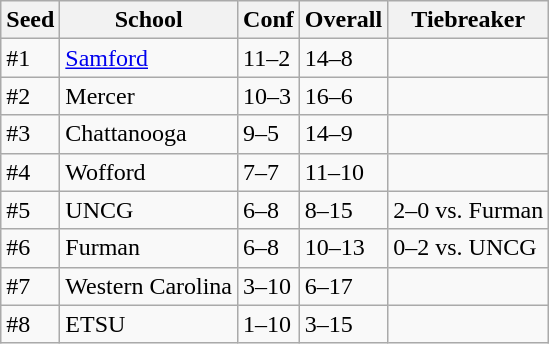<table class="wikitable">
<tr>
<th>Seed</th>
<th>School</th>
<th>Conf</th>
<th>Overall</th>
<th>Tiebreaker</th>
</tr>
<tr>
<td>#1</td>
<td><a href='#'>Samford</a></td>
<td>11–2</td>
<td>14–8</td>
<td></td>
</tr>
<tr>
<td>#2</td>
<td>Mercer</td>
<td>10–3</td>
<td>16–6</td>
<td></td>
</tr>
<tr>
<td>#3</td>
<td>Chattanooga</td>
<td>9–5</td>
<td>14–9</td>
<td></td>
</tr>
<tr>
<td>#4</td>
<td>Wofford</td>
<td>7–7</td>
<td>11–10</td>
<td></td>
</tr>
<tr>
<td>#5</td>
<td>UNCG</td>
<td>6–8</td>
<td>8–15</td>
<td>2–0 vs. Furman</td>
</tr>
<tr>
<td>#6</td>
<td>Furman</td>
<td>6–8</td>
<td>10–13</td>
<td>0–2 vs. UNCG</td>
</tr>
<tr>
<td>#7</td>
<td>Western Carolina</td>
<td>3–10</td>
<td>6–17</td>
<td></td>
</tr>
<tr>
<td>#8</td>
<td>ETSU</td>
<td>1–10</td>
<td>3–15</td>
<td></td>
</tr>
</table>
